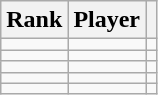<table class="wikitable">
<tr>
<th>Rank</th>
<th>Player</th>
<th></th>
</tr>
<tr>
<td align=center=></td>
<td align=left></td>
<td align=center=></td>
</tr>
<tr>
<td align=center=></td>
<td align=left></td>
<td align=center=></td>
</tr>
<tr>
<td align=center=></td>
<td align=left></td>
<td align=center=></td>
</tr>
<tr>
<td align=center=></td>
<td align=left></td>
<td align=center=></td>
</tr>
<tr>
<td align=center=></td>
<td align=left></td>
<td align=center=></td>
</tr>
</table>
